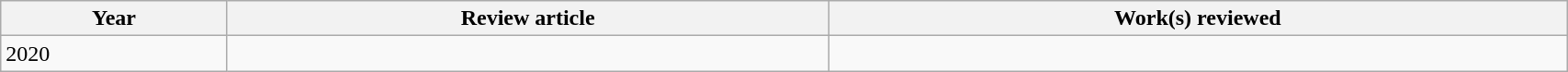<table class='wikitable sortable' width='90%'>
<tr>
<th>Year</th>
<th class='unsortable'>Review article</th>
<th class='unsortable'>Work(s) reviewed</th>
</tr>
<tr>
<td>2020</td>
<td></td>
<td></td>
</tr>
</table>
